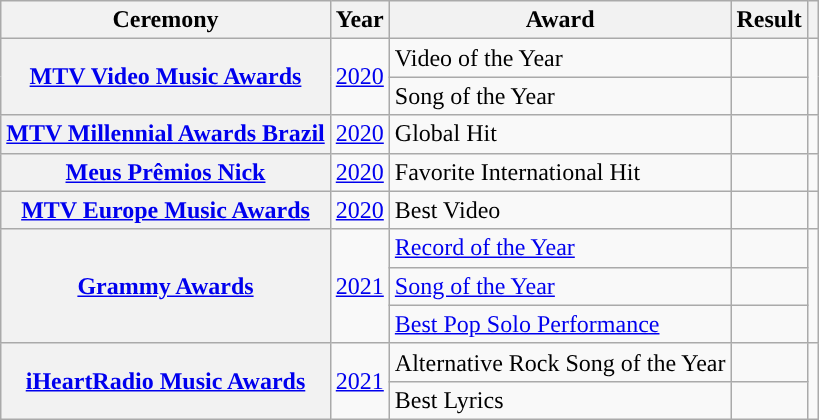<table class="wikitable sortable plainrowheaders">
<tr>
<th scope="col">Ceremony</th>
<th scope="col">Year</th>
<th scope="col">Award</th>
<th scope="col">Result</th>
<th scope="col" class="unsortable"></th>
</tr>
<tr>
<th scope="row" rowspan="2"><a href='#'>MTV Video Music Awards</a></th>
<td rowspan="2"><a href='#'>2020</a></td>
<td>Video of the Year</td>
<td></td>
<td style="text-align:center;" rowspan="2"></td>
</tr>
<tr>
<td>Song of the Year</td>
<td></td>
</tr>
<tr>
<th scope="row"><a href='#'>MTV Millennial Awards Brazil</a></th>
<td><a href='#'>2020</a></td>
<td>Global Hit</td>
<td></td>
<td style="text-align:center;'"></td>
</tr>
<tr>
<th scope="row"><a href='#'>Meus Prêmios Nick</a></th>
<td><a href='#'>2020</a></td>
<td>Favorite International Hit</td>
<td></td>
<td style="text-align:center;"></td>
</tr>
<tr>
<th scope="row"><a href='#'>MTV Europe Music Awards</a></th>
<td><a href='#'>2020</a></td>
<td>Best Video</td>
<td></td>
<td style="text-align:center;"></td>
</tr>
<tr>
<th scope="row" rowspan="3"><a href='#'>Grammy Awards</a></th>
<td rowspan="3"><a href='#'>2021</a></td>
<td><a href='#'>Record of the Year</a></td>
<td></td>
<td style="text-align:center;" rowspan="3"></td>
</tr>
<tr>
<td><a href='#'>Song of the Year</a></td>
<td></td>
</tr>
<tr>
<td><a href='#'>Best Pop Solo Performance</a></td>
<td></td>
</tr>
<tr>
<th scope="row" rowspan="2"><a href='#'>iHeartRadio Music Awards</a></th>
<td rowspan="2"><a href='#'>2021</a></td>
<td>Alternative Rock Song of the Year</td>
<td></td>
<td style="text-align:center;" rowspan="2"></td>
</tr>
<tr>
<td>Best Lyrics</td>
<td></td>
</tr>
</table>
